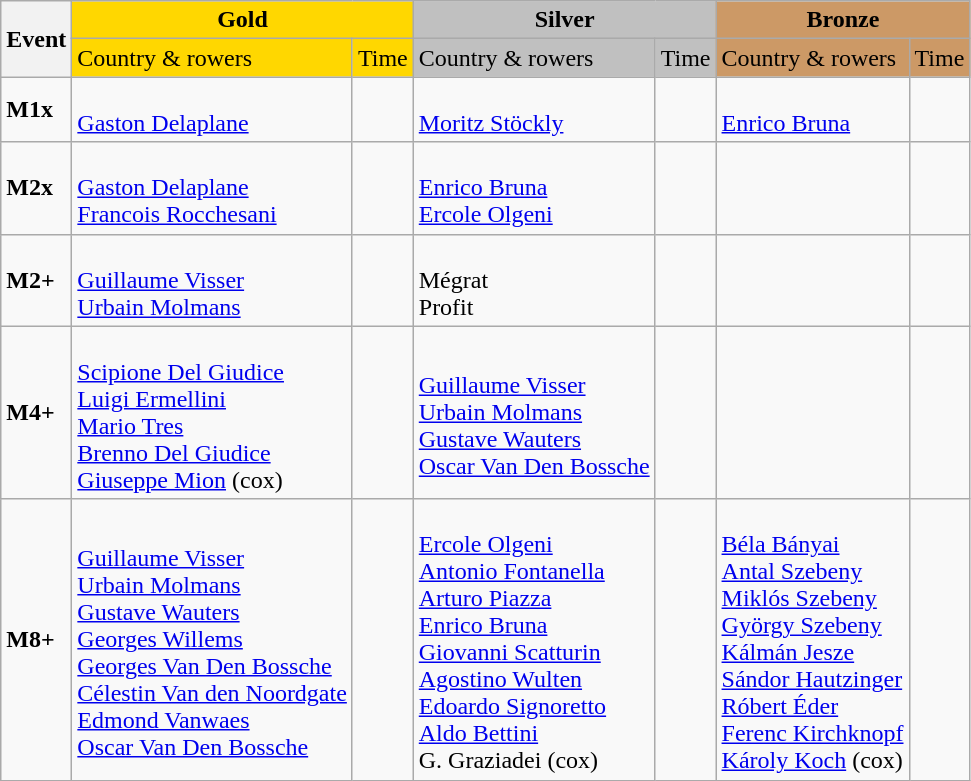<table class="wikitable">
<tr>
<th rowspan="2">Event</th>
<th colspan="2" style="background:gold;">Gold</th>
<th colspan="2" style="background:silver;">Silver</th>
<th colspan="2" style="background:#c96;">Bronze</th>
</tr>
<tr>
<td style="background:gold;">Country & rowers</td>
<td style="background:gold;">Time</td>
<td style="background:silver;">Country & rowers</td>
<td style="background:silver;">Time</td>
<td style="background:#c96;">Country & rowers</td>
<td style="background:#c96;">Time</td>
</tr>
<tr>
<td><strong>M1x</strong></td>
<td> <br> <a href='#'>Gaston Delaplane</a></td>
<td></td>
<td> <br> <a href='#'>Moritz Stöckly</a></td>
<td></td>
<td> <br> <a href='#'>Enrico Bruna</a></td>
<td></td>
</tr>
<tr>
<td><strong>M2x</strong></td>
<td> <br> <a href='#'>Gaston Delaplane</a> <br> <a href='#'>Francois Rocchesani</a></td>
<td></td>
<td> <br> <a href='#'>Enrico Bruna</a> <br> <a href='#'>Ercole Olgeni</a></td>
<td></td>
<td></td>
<td></td>
</tr>
<tr>
<td><strong>M2+</strong></td>
<td> <br> <a href='#'>Guillaume Visser</a> <br> <a href='#'>Urbain Molmans</a></td>
<td></td>
<td> <br> Mégrat <br> Profit</td>
<td></td>
<td></td>
<td></td>
</tr>
<tr>
<td><strong>M4+</strong></td>
<td> <br> <a href='#'>Scipione Del Giudice</a> <br> <a href='#'>Luigi Ermellini</a> <br> <a href='#'>Mario Tres</a> <br> <a href='#'>Brenno Del Giudice</a> <br> <a href='#'>Giuseppe Mion</a> (cox)</td>
<td></td>
<td> <br> <a href='#'>Guillaume Visser</a> <br> <a href='#'>Urbain Molmans</a> <br> <a href='#'>Gustave Wauters</a> <br> <a href='#'>Oscar Van Den Bossche</a></td>
<td></td>
<td></td>
<td></td>
</tr>
<tr>
<td><strong>M8+</strong></td>
<td> <br> <a href='#'>Guillaume Visser</a> <br> <a href='#'>Urbain Molmans</a> <br> <a href='#'>Gustave Wauters</a> <br> <a href='#'>Georges Willems</a> <br> <a href='#'>Georges Van Den Bossche</a> <br> <a href='#'>Célestin Van den Noordgate</a> <br> <a href='#'>Edmond Vanwaes</a> <br> <a href='#'>Oscar Van Den Bossche</a></td>
<td></td>
<td> <br> <a href='#'>Ercole Olgeni</a> <br> <a href='#'>Antonio Fontanella</a> <br> <a href='#'>Arturo Piazza</a> <br> <a href='#'>Enrico Bruna</a> <br> <a href='#'>Giovanni Scatturin</a> <br> <a href='#'>Agostino Wulten</a> <br> <a href='#'>Edoardo Signoretto</a> <br> <a href='#'>Aldo Bettini</a> <br> G. Graziadei (cox)</td>
<td></td>
<td> <br> <a href='#'>Béla Bányai</a> <br> <a href='#'>Antal Szebeny</a> <br> <a href='#'>Miklós Szebeny</a> <br> <a href='#'>György Szebeny</a> <br> <a href='#'>Kálmán Jesze</a> <br> <a href='#'>Sándor Hautzinger</a> <br> <a href='#'>Róbert Éder</a> <br> <a href='#'>Ferenc Kirchknopf</a> <br> <a href='#'>Károly Koch</a> (cox)</td>
<td></td>
</tr>
</table>
